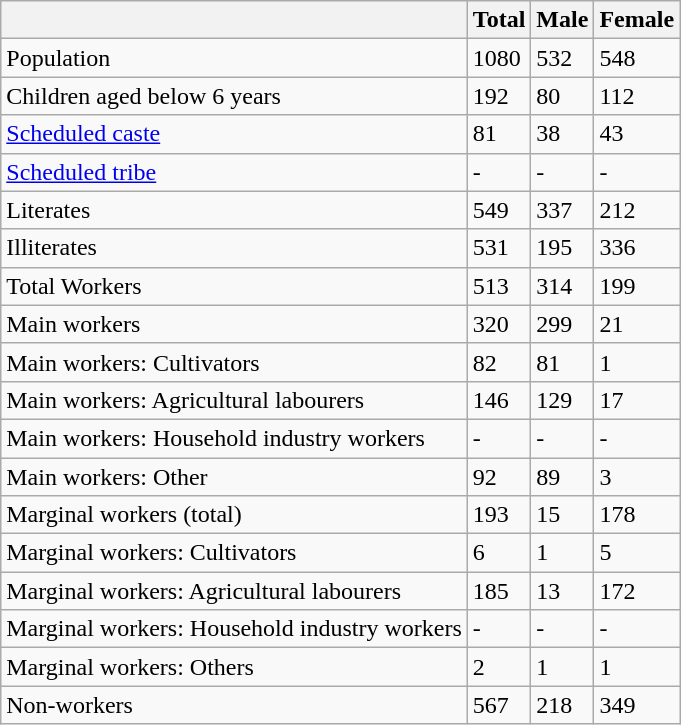<table class="wikitable sortable">
<tr>
<th></th>
<th>Total</th>
<th>Male</th>
<th>Female</th>
</tr>
<tr>
<td>Population</td>
<td>1080</td>
<td>532</td>
<td>548</td>
</tr>
<tr>
<td>Children aged below 6 years</td>
<td>192</td>
<td>80</td>
<td>112</td>
</tr>
<tr>
<td><a href='#'>Scheduled caste</a></td>
<td>81</td>
<td>38</td>
<td>43</td>
</tr>
<tr>
<td><a href='#'>Scheduled tribe</a></td>
<td>-</td>
<td>-</td>
<td>-</td>
</tr>
<tr>
<td>Literates</td>
<td>549</td>
<td>337</td>
<td>212</td>
</tr>
<tr>
<td>Illiterates</td>
<td>531</td>
<td>195</td>
<td>336</td>
</tr>
<tr>
<td>Total Workers</td>
<td>513</td>
<td>314</td>
<td>199</td>
</tr>
<tr>
<td>Main workers</td>
<td>320</td>
<td>299</td>
<td>21</td>
</tr>
<tr>
<td>Main workers: Cultivators</td>
<td>82</td>
<td>81</td>
<td>1</td>
</tr>
<tr>
<td>Main workers: Agricultural labourers</td>
<td>146</td>
<td>129</td>
<td>17</td>
</tr>
<tr>
<td>Main workers: Household industry workers</td>
<td>-</td>
<td>-</td>
<td>-</td>
</tr>
<tr>
<td>Main workers: Other</td>
<td>92</td>
<td>89</td>
<td>3</td>
</tr>
<tr>
<td>Marginal workers (total)</td>
<td>193</td>
<td>15</td>
<td>178</td>
</tr>
<tr>
<td>Marginal workers: Cultivators</td>
<td>6</td>
<td>1</td>
<td>5</td>
</tr>
<tr>
<td>Marginal workers: Agricultural labourers</td>
<td>185</td>
<td>13</td>
<td>172</td>
</tr>
<tr>
<td>Marginal workers: Household industry workers</td>
<td>-</td>
<td>-</td>
<td>-</td>
</tr>
<tr>
<td>Marginal workers: Others</td>
<td>2</td>
<td>1</td>
<td>1</td>
</tr>
<tr>
<td>Non-workers</td>
<td>567</td>
<td>218</td>
<td>349</td>
</tr>
</table>
